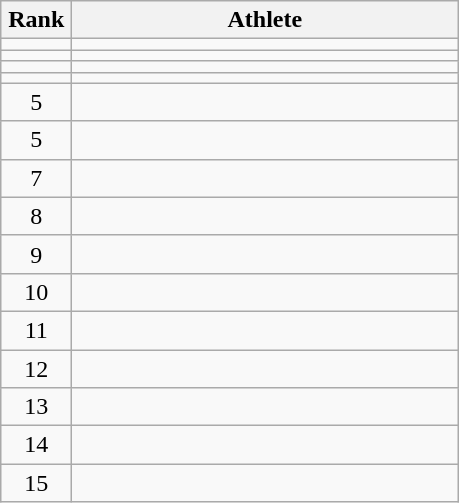<table class="wikitable" style="text-align: center;">
<tr>
<th width=40>Rank</th>
<th width=250>Athlete</th>
</tr>
<tr>
<td></td>
<td align=left></td>
</tr>
<tr>
<td></td>
<td align=left></td>
</tr>
<tr>
<td></td>
<td align=left></td>
</tr>
<tr>
<td></td>
<td align=left></td>
</tr>
<tr>
<td>5</td>
<td align=left></td>
</tr>
<tr>
<td>5</td>
<td align=left></td>
</tr>
<tr>
<td>7</td>
<td align=left></td>
</tr>
<tr>
<td>8</td>
<td align=left></td>
</tr>
<tr>
<td>9</td>
<td align=left></td>
</tr>
<tr>
<td>10</td>
<td align=left></td>
</tr>
<tr>
<td>11</td>
<td align=left></td>
</tr>
<tr>
<td>12</td>
<td align=left></td>
</tr>
<tr>
<td>13</td>
<td align=left></td>
</tr>
<tr>
<td>14</td>
<td align=left></td>
</tr>
<tr>
<td>15</td>
<td align=left></td>
</tr>
</table>
